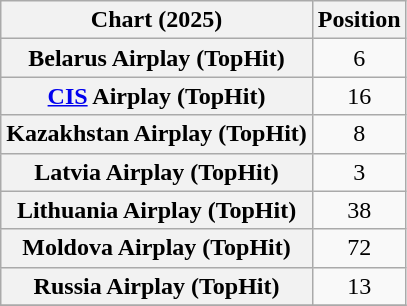<table class="wikitable sortable plainrowheaders" style="text-align:center">
<tr>
<th scope="col">Chart (2025)</th>
<th scope="col">Position</th>
</tr>
<tr>
<th scope="row">Belarus Airplay (TopHit)</th>
<td>6</td>
</tr>
<tr>
<th scope="row"><a href='#'>CIS</a> Airplay (TopHit)</th>
<td>16</td>
</tr>
<tr>
<th scope="row">Kazakhstan Airplay (TopHit)</th>
<td>8</td>
</tr>
<tr>
<th scope="row">Latvia Airplay (TopHit)</th>
<td>3</td>
</tr>
<tr>
<th scope="row">Lithuania Airplay (TopHit)</th>
<td>38</td>
</tr>
<tr>
<th scope="row">Moldova Airplay (TopHit)</th>
<td>72</td>
</tr>
<tr>
<th scope="row">Russia Airplay (TopHit)</th>
<td>13</td>
</tr>
<tr>
</tr>
</table>
